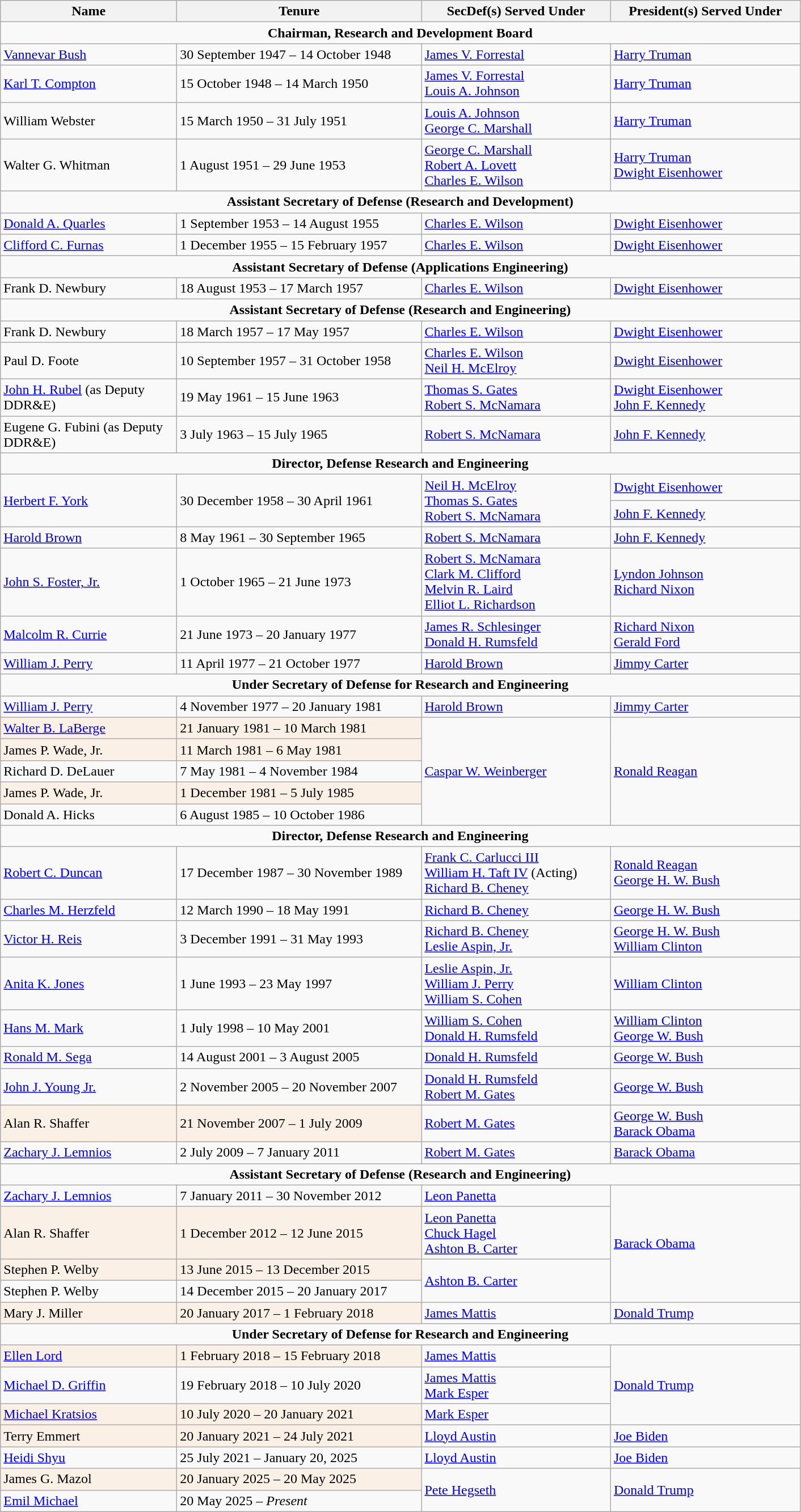<table class="wikitable">
<tr>
<th scope="col" width="200">Name</th>
<th scope="col" width="280">Tenure</th>
<th scope="col" width="215">SecDef(s) Served Under</th>
<th scope="col" width="215">President(s) Served Under</th>
</tr>
<tr>
<td colspan="4" align="center"><strong>Chairman, Research and Development Board</strong></td>
</tr>
<tr>
<td><a href='#'>Vannevar Bush</a></td>
<td>30 September 1947 – 14 October 1948</td>
<td><a href='#'>James V. Forrestal</a></td>
<td><a href='#'>Harry Truman</a></td>
</tr>
<tr>
<td><a href='#'>Karl T. Compton</a></td>
<td>15 October 1948 – 14 March 1950</td>
<td><a href='#'>James V. Forrestal</a> <br> <a href='#'>Louis A. Johnson</a></td>
<td><a href='#'>Harry Truman</a></td>
</tr>
<tr>
<td>William Webster</td>
<td>15 March 1950 – 31 July 1951</td>
<td><a href='#'>Louis A. Johnson</a> <br> <a href='#'>George C. Marshall</a></td>
<td><a href='#'>Harry Truman</a></td>
</tr>
<tr>
<td>Walter G. Whitman</td>
<td>1 August 1951 – 29 June 1953</td>
<td><a href='#'>George C. Marshall</a> <br> <a href='#'>Robert A. Lovett</a> <br> <a href='#'>Charles E. Wilson</a></td>
<td><a href='#'>Harry Truman</a> <br> <a href='#'>Dwight Eisenhower</a></td>
</tr>
<tr>
<td colspan="4" align="center"><strong>Assistant Secretary of Defense (Research and Development)</strong></td>
</tr>
<tr>
<td><a href='#'>Donald A. Quarles</a></td>
<td>1 September 1953 – 14 August 1955</td>
<td><a href='#'>Charles E. Wilson</a></td>
<td><a href='#'>Dwight Eisenhower</a></td>
</tr>
<tr>
<td><a href='#'>Clifford C. Furnas</a></td>
<td>1 December 1955 – 15 February 1957</td>
<td><a href='#'>Charles E. Wilson</a></td>
<td><a href='#'>Dwight Eisenhower</a></td>
</tr>
<tr>
<td colspan="4" align="center"><strong>Assistant Secretary of Defense (Applications Engineering)</strong></td>
</tr>
<tr>
<td>Frank D. Newbury</td>
<td>18 August 1953 – 17 March 1957</td>
<td><a href='#'>Charles E. Wilson</a></td>
<td><a href='#'>Dwight Eisenhower</a></td>
</tr>
<tr>
<td colspan="4" align="center"><strong>Assistant Secretary of Defense (Research and Engineering)</strong></td>
</tr>
<tr>
<td>Frank D. Newbury</td>
<td>18 March 1957 – 17 May 1957</td>
<td><a href='#'>Charles E. Wilson</a></td>
<td><a href='#'>Dwight Eisenhower</a></td>
</tr>
<tr>
<td>Paul D. Foote</td>
<td>10 September 1957 – 31 October 1958</td>
<td><a href='#'>Charles E. Wilson</a> <br> <a href='#'>Neil H. McElroy</a></td>
<td><a href='#'>Dwight Eisenhower</a></td>
</tr>
<tr>
<td><a href='#'>John H. Rubel</a> (as Deputy DDR&E)</td>
<td>19 May 1961 – 15 June 1963</td>
<td><a href='#'>Thomas S. Gates</a> <br> <a href='#'>Robert S. McNamara</a></td>
<td><a href='#'>Dwight Eisenhower</a> <br> <a href='#'>John F. Kennedy</a></td>
</tr>
<tr>
<td>Eugene G. Fubini (as Deputy DDR&E)</td>
<td>3 July 1963 – 15 July 1965</td>
<td><a href='#'>Robert S. McNamara</a></td>
<td><a href='#'>John F. Kennedy</a></td>
</tr>
<tr>
<td colspan="4" align="center"><strong>Director, Defense Research and Engineering</strong></td>
</tr>
<tr>
<td rowspan=2><a href='#'>Herbert F. York</a></td>
<td rowspan=2>30 December 1958 – 30 April 1961</td>
<td rowspan=2><a href='#'>Neil H. McElroy</a> <br> <a href='#'>Thomas S. Gates</a> <br> <a href='#'>Robert S. McNamara</a></td>
<td><a href='#'>Dwight Eisenhower</a></td>
</tr>
<tr>
<td rowspand=2 ><a href='#'>John F. Kennedy</a></td>
</tr>
<tr>
<td rowspand=2><a href='#'>Harold Brown</a></td>
<td rowspand=2>8 May 1961 – 30 September 1965</td>
<td rowspand=2><a href='#'>Robert S. McNamara</a></td>
<td><a href='#'>John F. Kennedy</a></td>
</tr>
<tr>
<td><a href='#'>John S. Foster, Jr.</a></td>
<td>1 October 1965 – 21 June 1973</td>
<td><a href='#'>Robert S. McNamara</a> <br> <a href='#'>Clark M. Clifford</a> <br> <a href='#'>Melvin R. Laird</a> <br> <a href='#'>Elliot L. Richardson</a></td>
<td><a href='#'>Lyndon Johnson</a> <br> <a href='#'>Richard Nixon</a></td>
</tr>
<tr>
<td><a href='#'>Malcolm R. Currie</a></td>
<td>21 June 1973 – 20 January 1977</td>
<td><a href='#'>James R. Schlesinger</a> <br> <a href='#'>Donald H. Rumsfeld</a></td>
<td><a href='#'>Richard Nixon</a> <br> <a href='#'>Gerald Ford</a></td>
</tr>
<tr>
<td><a href='#'>William J. Perry</a></td>
<td>11 April 1977 – 21 October 1977</td>
<td><a href='#'>Harold Brown</a></td>
<td><a href='#'>Jimmy Carter</a></td>
</tr>
<tr>
<td colspan="4" align="center"><strong>Under Secretary of Defense for Research and Engineering</strong></td>
</tr>
<tr>
<td><a href='#'>William J. Perry</a></td>
<td>4 November 1977 – 20 January 1981</td>
<td><a href='#'>Harold Brown</a></td>
<td><a href='#'>Jimmy Carter</a></td>
</tr>
<tr>
<td style="background:linen;"><a href='#'>Walter B. LaBerge</a></td>
<td style="background:linen;">21 January 1981 – 10 March 1981</td>
<td rowspan=5><a href='#'>Caspar W. Weinberger</a></td>
<td rowspan=5 ><a href='#'>Ronald Reagan</a></td>
</tr>
<tr>
<td style="background:linen;">James P. Wade, Jr.</td>
<td style="background:linen;">11 March 1981 – 6 May 1981</td>
</tr>
<tr>
<td>Richard D. DeLauer</td>
<td>7 May 1981 – 4 November 1984</td>
</tr>
<tr>
<td style="background:linen;">James P. Wade, Jr.</td>
<td style="background:linen;">1 December 1981 – 5 July 1985</td>
</tr>
<tr>
<td>Donald A. Hicks</td>
<td>6 August 1985 – 10 October 1986</td>
</tr>
<tr>
<td colspan="4" align="center"><strong>Director, Defense Research and Engineering</strong></td>
</tr>
<tr>
<td><a href='#'>Robert C. Duncan</a></td>
<td>17 December 1987 – 30 November 1989</td>
<td><a href='#'>Frank C. Carlucci III</a> <br> <a href='#'>William H. Taft IV</a> (Acting) <br> <a href='#'>Richard B. Cheney</a></td>
<td><a href='#'>Ronald Reagan</a> <br> <a href='#'>George H. W. Bush</a></td>
</tr>
<tr>
<td><a href='#'>Charles M. Herzfeld</a></td>
<td>12 March 1990 – 18 May 1991</td>
<td><a href='#'>Richard B. Cheney</a></td>
<td><a href='#'>George H. W. Bush</a></td>
</tr>
<tr>
<td><a href='#'>Victor H. Reis</a></td>
<td>3 December 1991 – 31 May 1993</td>
<td><a href='#'>Richard B. Cheney</a> <br> <a href='#'>Leslie Aspin, Jr.</a></td>
<td><a href='#'>George H. W. Bush</a> <br> <a href='#'>William Clinton</a></td>
</tr>
<tr>
<td><a href='#'>Anita K. Jones</a></td>
<td>1 June 1993 – 23 May 1997</td>
<td><a href='#'>Leslie Aspin, Jr.</a> <br> <a href='#'>William J. Perry</a> <br> <a href='#'>William S. Cohen</a></td>
<td><a href='#'>William Clinton</a></td>
</tr>
<tr>
<td><a href='#'>Hans M. Mark</a></td>
<td>1 July 1998 – 10 May 2001</td>
<td><a href='#'>William S. Cohen</a> <br> <a href='#'>Donald H. Rumsfeld</a></td>
<td><a href='#'>William Clinton</a> <br> <a href='#'>George W. Bush</a></td>
</tr>
<tr>
<td><a href='#'>Ronald M. Sega</a></td>
<td>14 August 2001 – 3 August 2005</td>
<td><a href='#'>Donald H. Rumsfeld</a></td>
<td><a href='#'>George W. Bush</a></td>
</tr>
<tr>
<td><a href='#'>John J. Young Jr.</a></td>
<td>2 November 2005 – 20 November 2007</td>
<td><a href='#'>Donald H. Rumsfeld</a><br> <a href='#'>Robert M. Gates</a></td>
<td><a href='#'>George W. Bush</a></td>
</tr>
<tr>
<td style="background:linen;">Alan R. Shaffer</td>
<td style="background:linen;">21 November 2007 – 1 July 2009</td>
<td><a href='#'>Robert M. Gates</a></td>
<td><a href='#'>George W. Bush</a><br> <a href='#'>Barack Obama</a></td>
</tr>
<tr>
<td><a href='#'>Zachary J. Lemnios</a></td>
<td>2 July 2009 – 7 January 2011</td>
<td><a href='#'>Robert M. Gates</a></td>
<td><a href='#'>Barack Obama</a></td>
</tr>
<tr>
<td colspan="4" align="center"><strong>Assistant Secretary of Defense (Research and Engineering)</strong></td>
</tr>
<tr>
<td><a href='#'>Zachary J. Lemnios</a></td>
<td>7 January 2011 – 30 November 2012</td>
<td><a href='#'>Leon Panetta</a></td>
<td rowspan=4 ><a href='#'>Barack Obama</a></td>
</tr>
<tr>
<td style="background:linen;">Alan R. Shaffer</td>
<td style="background:linen;">1 December 2012 – 12 June 2015</td>
<td><a href='#'>Leon Panetta</a> <br> <a href='#'>Chuck Hagel</a> <br> <a href='#'>Ashton B. Carter</a></td>
</tr>
<tr>
<td style="background:linen;">Stephen P. Welby</td>
<td style="background:linen;">13 June 2015 – 13 December 2015</td>
<td rowspan=2><a href='#'>Ashton B. Carter</a></td>
</tr>
<tr>
<td>Stephen P. Welby</td>
<td>14 December 2015 – 20 January 2017</td>
</tr>
<tr>
<td style="background:linen;">Mary J. Miller</td>
<td style="background:linen;">20 January 2017 – 1 February 2018</td>
<td><a href='#'>James Mattis</a></td>
<td><a href='#'>Donald Trump</a></td>
</tr>
<tr>
<td colspan="4" align="center"><strong>Under Secretary of Defense for Research and Engineering</strong></td>
</tr>
<tr>
<td style="background:linen;"><a href='#'>Ellen Lord</a></td>
<td style="background:linen;">1 February 2018 – 15 February 2018</td>
<td><a href='#'>James Mattis</a></td>
<td rowspan="3" ><a href='#'>Donald Trump</a></td>
</tr>
<tr>
<td><a href='#'>Michael D. Griffin</a></td>
<td>19 February 2018 – 10 July 2020</td>
<td><a href='#'>James Mattis</a> <br><a href='#'>Mark Esper</a></td>
</tr>
<tr>
<td style="background:linen;"><a href='#'>Michael Kratsios</a></td>
<td style="background:linen;">10 July 2020 – 20 January 2021</td>
<td><a href='#'>Mark Esper</a></td>
</tr>
<tr>
<td style="background:linen;">Terry Emmert</td>
<td style="background:linen;">20 January 2021 – 24 July 2021</td>
<td><a href='#'>Lloyd Austin</a></td>
<td><a href='#'>Joe Biden</a></td>
</tr>
<tr>
<td><a href='#'>Heidi Shyu</a></td>
<td>25 July 2021 – January 20, 2025</td>
<td><a href='#'>Lloyd Austin</a></td>
<td><a href='#'>Joe Biden</a></td>
</tr>
<tr>
<td style="background:linen;">James G. Mazol</td>
<td style="background:linen;">20 January 2025 – 20 May 2025</td>
<td rowspan="2"><a href='#'>Pete Hegseth</a></td>
<td rowspan="2" ><a href='#'>Donald Trump</a></td>
</tr>
<tr>
<td><a href='#'>Emil Michael</a></td>
<td>20 May 2025 – <em>Present</em></td>
</tr>
</table>
